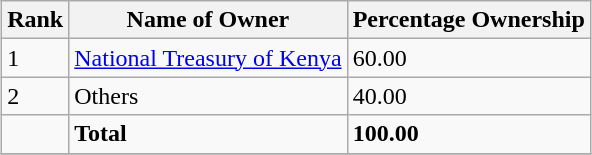<table class="wikitable sortable" style="margin-left:auto;margin-right:auto">
<tr>
<th style="width:2em;">Rank</th>
<th>Name of Owner</th>
<th>Percentage Ownership</th>
</tr>
<tr>
<td>1</td>
<td><a href='#'>National Treasury of Kenya</a></td>
<td>60.00</td>
</tr>
<tr>
<td>2</td>
<td>Others</td>
<td>40.00</td>
</tr>
<tr>
<td></td>
<td><strong>Total</strong></td>
<td><strong>100.00</strong></td>
</tr>
<tr>
</tr>
</table>
